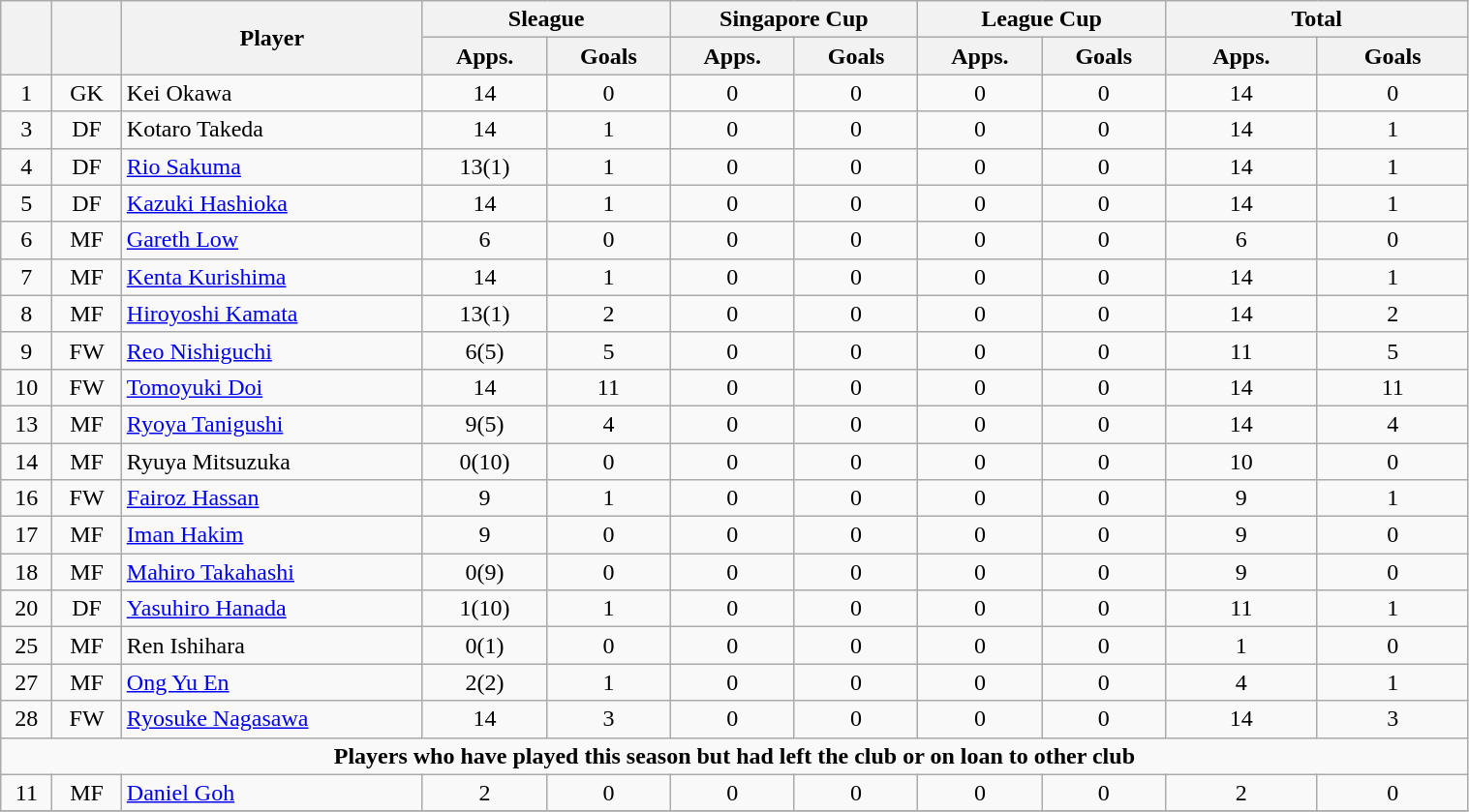<table class="wikitable" style="text-align:center; font-size:100%; width:80%;">
<tr>
<th rowspan=2></th>
<th rowspan=2></th>
<th rowspan=2 width="200">Player</th>
<th colspan=2 width="105">Sleague</th>
<th colspan=2 width="105">Singapore Cup</th>
<th colspan=2 width="105">League Cup</th>
<th colspan=2 width="130">Total</th>
</tr>
<tr>
<th>Apps.</th>
<th>Goals</th>
<th>Apps.</th>
<th>Goals</th>
<th>Apps.</th>
<th>Goals</th>
<th>Apps.</th>
<th>Goals</th>
</tr>
<tr>
<td>1</td>
<td>GK</td>
<td align="left"> Kei Okawa</td>
<td>14</td>
<td>0</td>
<td>0</td>
<td>0</td>
<td>0</td>
<td>0</td>
<td>14</td>
<td>0</td>
</tr>
<tr>
<td>3</td>
<td>DF</td>
<td align="left"> Kotaro Takeda</td>
<td>14</td>
<td>1</td>
<td>0</td>
<td>0</td>
<td>0</td>
<td>0</td>
<td>14</td>
<td>1</td>
</tr>
<tr>
<td>4</td>
<td>DF</td>
<td align="left"> <a href='#'>Rio Sakuma</a></td>
<td>13(1)</td>
<td>1</td>
<td>0</td>
<td>0</td>
<td>0</td>
<td>0</td>
<td>14</td>
<td>1</td>
</tr>
<tr>
<td>5</td>
<td>DF</td>
<td align="left"> <a href='#'>Kazuki Hashioka</a></td>
<td>14</td>
<td>1</td>
<td>0</td>
<td>0</td>
<td>0</td>
<td>0</td>
<td>14</td>
<td>1</td>
</tr>
<tr>
<td>6</td>
<td>MF</td>
<td align="left"> <a href='#'>Gareth Low</a></td>
<td>6</td>
<td>0</td>
<td>0</td>
<td>0</td>
<td>0</td>
<td>0</td>
<td>6</td>
<td>0</td>
</tr>
<tr>
<td>7</td>
<td>MF</td>
<td align="left"> <a href='#'>Kenta Kurishima</a></td>
<td>14</td>
<td>1</td>
<td>0</td>
<td>0</td>
<td>0</td>
<td>0</td>
<td>14</td>
<td>1</td>
</tr>
<tr>
<td>8</td>
<td>MF</td>
<td align="left"> <a href='#'>Hiroyoshi Kamata</a></td>
<td>13(1)</td>
<td>2</td>
<td>0</td>
<td>0</td>
<td>0</td>
<td>0</td>
<td>14</td>
<td>2</td>
</tr>
<tr>
<td>9</td>
<td>FW</td>
<td align="left"> <a href='#'>Reo Nishiguchi</a></td>
<td>6(5)</td>
<td>5</td>
<td>0</td>
<td>0</td>
<td>0</td>
<td>0</td>
<td>11</td>
<td>5</td>
</tr>
<tr>
<td>10</td>
<td>FW</td>
<td align="left"> <a href='#'>Tomoyuki Doi</a></td>
<td>14</td>
<td>11</td>
<td>0</td>
<td>0</td>
<td>0</td>
<td>0</td>
<td>14</td>
<td>11</td>
</tr>
<tr>
<td>13</td>
<td>MF</td>
<td align="left"> <a href='#'>Ryoya Tanigushi</a></td>
<td>9(5)</td>
<td>4</td>
<td>0</td>
<td>0</td>
<td>0</td>
<td>0</td>
<td>14</td>
<td>4</td>
</tr>
<tr>
<td>14</td>
<td>MF</td>
<td align="left"> Ryuya Mitsuzuka</td>
<td>0(10)</td>
<td>0</td>
<td>0</td>
<td>0</td>
<td>0</td>
<td>0</td>
<td>10</td>
<td>0</td>
</tr>
<tr>
<td>16</td>
<td>FW</td>
<td align="left"> <a href='#'>Fairoz Hassan</a></td>
<td>9</td>
<td>1</td>
<td>0</td>
<td>0</td>
<td>0</td>
<td>0</td>
<td>9</td>
<td>1</td>
</tr>
<tr>
<td>17</td>
<td>MF</td>
<td align="left"> <a href='#'>Iman Hakim</a></td>
<td>9</td>
<td>0</td>
<td>0</td>
<td>0</td>
<td>0</td>
<td>0</td>
<td>9</td>
<td>0</td>
</tr>
<tr>
<td>18</td>
<td>MF</td>
<td align="left"> <a href='#'>Mahiro Takahashi</a></td>
<td>0(9)</td>
<td>0</td>
<td>0</td>
<td>0</td>
<td>0</td>
<td>0</td>
<td>9</td>
<td>0</td>
</tr>
<tr>
<td>20</td>
<td>DF</td>
<td align="left"> <a href='#'>Yasuhiro Hanada</a></td>
<td>1(10)</td>
<td>1</td>
<td>0</td>
<td>0</td>
<td>0</td>
<td>0</td>
<td>11</td>
<td>1</td>
</tr>
<tr>
<td>25</td>
<td>MF</td>
<td align="left"> Ren Ishihara</td>
<td>0(1)</td>
<td>0</td>
<td>0</td>
<td>0</td>
<td>0</td>
<td>0</td>
<td>1</td>
<td>0</td>
</tr>
<tr>
<td>27</td>
<td>MF</td>
<td align="left"> <a href='#'>Ong Yu En</a></td>
<td>2(2)</td>
<td>1</td>
<td>0</td>
<td>0</td>
<td>0</td>
<td>0</td>
<td>4</td>
<td>1</td>
</tr>
<tr>
<td>28</td>
<td>FW</td>
<td align="left"> <a href='#'>Ryosuke Nagasawa</a></td>
<td>14</td>
<td>3</td>
<td>0</td>
<td>0</td>
<td>0</td>
<td>0</td>
<td>14</td>
<td>3</td>
</tr>
<tr>
<td colspan="17"><strong>Players who have played this season but had left the club or on loan to other club</strong></td>
</tr>
<tr>
<td>11</td>
<td>MF</td>
<td align="left"> <a href='#'>Daniel Goh</a></td>
<td>2</td>
<td>0</td>
<td>0</td>
<td>0</td>
<td>0</td>
<td>0</td>
<td>2</td>
<td>0</td>
</tr>
<tr>
</tr>
</table>
